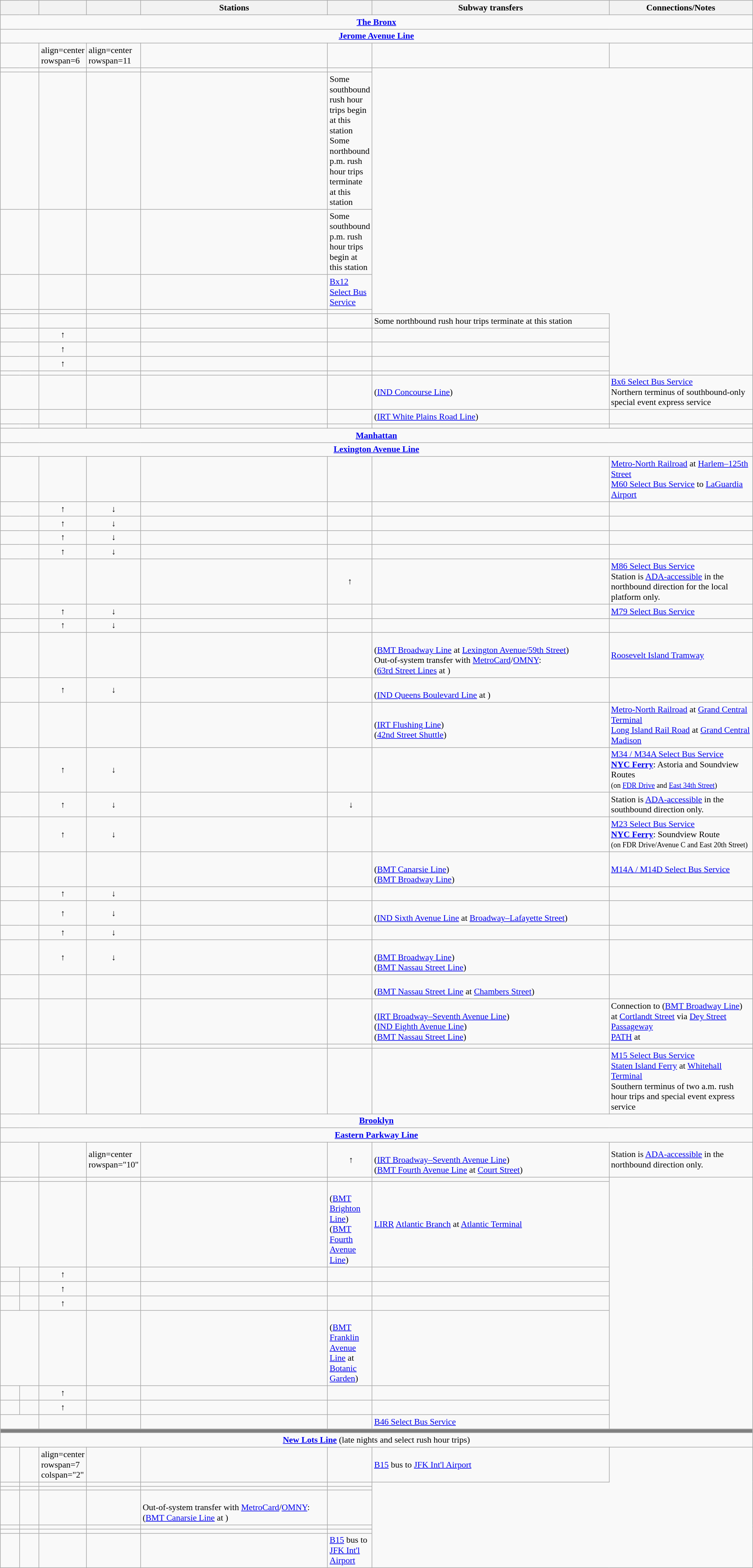<table class="wikitable collapsible" style="font-size:90%" summary="Service information for the 4 train and its stations, including service times, ADA-accessibility, subway transfers, and non-subway connections.">
<tr>
<th width=6% colspan=2><br></th>
<th width=3%><br></th>
<th width=3%><br></th>
<th width=28%>Stations</th>
<th width=3%></th>
<th width=36%>Subway transfers</th>
<th width=27%>Connections/Notes</th>
</tr>
<tr>
<td style="font-weight:bold" colspan="8" align="center"><a href='#'>The Bronx</a></td>
</tr>
<tr>
<td style="font-weight:bold" colspan="8" align="center"><a href='#'>Jerome Avenue Line</a></td>
</tr>
<tr>
<td align=center colspan=2></td>
<td>align=center rowspan=6 </td>
<td>align=center rowspan=11 </td>
<td></td>
<td></td>
<td></td>
<td></td>
</tr>
<tr>
<td align=center colspan=2></td>
<td></td>
<td></td>
<td></td>
<td></td>
</tr>
<tr>
<td align=center colspan=2></td>
<td></td>
<td></td>
<td></td>
<td>Some southbound rush hour trips begin at this station<br>Some northbound p.m. rush hour trips terminate at this station</td>
</tr>
<tr>
<td align=center colspan=2></td>
<td></td>
<td></td>
<td></td>
<td>Some southbound p.m. rush hour trips begin at this station</td>
</tr>
<tr>
<td align=center colspan=2></td>
<td></td>
<td align=center></td>
<td></td>
<td><a href='#'>Bx12 Select Bus Service</a></td>
</tr>
<tr>
<td align=center colspan=2></td>
<td></td>
<td></td>
<td></td>
<td></td>
</tr>
<tr>
<td align=center colspan=2></td>
<td align=center></td>
<td></td>
<td></td>
<td></td>
<td>Some northbound rush hour trips terminate at this station</td>
</tr>
<tr>
<td align=center colspan=2></td>
<td align=center>↑</td>
<td></td>
<td></td>
<td></td>
<td></td>
</tr>
<tr>
<td align=center colspan=2></td>
<td align=center>↑</td>
<td></td>
<td></td>
<td></td>
<td></td>
</tr>
<tr>
<td align=center colspan=2></td>
<td align=center>↑</td>
<td></td>
<td align=center></td>
<td></td>
<td></td>
</tr>
<tr>
<td align=center colspan=2></td>
<td align=center></td>
<td></td>
<td></td>
<td></td>
<td></td>
</tr>
<tr>
<td align=center colspan=2></td>
<td align=center></td>
<td align=center></td>
<td></td>
<td align=center></td>
<td> (<a href='#'>IND Concourse Line</a>)</td>
<td><a href='#'>Bx6 Select Bus Service</a> <br> Northern terminus of southbound-only special event express service</td>
</tr>
<tr>
<td align=center colspan=2></td>
<td align=center></td>
<td align=center></td>
<td></td>
<td></td>
<td> (<a href='#'>IRT White Plains Road Line</a>)</td>
<td></td>
</tr>
<tr>
<td align=center colspan=2></td>
<td align=center></td>
<td align=center></td>
<td></td>
<td></td>
<td></td>
<td></td>
</tr>
<tr>
<td style="font-weight:bold" colspan="8" align="center"><a href='#'>Manhattan</a></td>
</tr>
<tr>
<td style="font-weight:bold" colspan="8" align="center"><a href='#'>Lexington Avenue Line</a></td>
</tr>
<tr>
<td align=center colspan=2></td>
<td align=center></td>
<td align=center></td>
<td></td>
<td align=center></td>
<td></td>
<td><a href='#'>Metro-North Railroad</a> at <a href='#'>Harlem–125th Street</a><br><a href='#'>M60 Select Bus Service</a> to <a href='#'>LaGuardia Airport</a></td>
</tr>
<tr>
<td align=center colspan=2></td>
<td align=center>↑</td>
<td align=center>↓</td>
<td></td>
<td></td>
<td></td>
<td></td>
</tr>
<tr>
<td align=center colspan=2></td>
<td align=center>↑</td>
<td align=center>↓</td>
<td></td>
<td></td>
<td></td>
<td></td>
</tr>
<tr>
<td align=center colspan=2></td>
<td align=center>↑</td>
<td align=center>↓</td>
<td></td>
<td></td>
<td></td>
<td></td>
</tr>
<tr>
<td align=center colspan=2></td>
<td align=center>↑</td>
<td align=center>↓</td>
<td></td>
<td></td>
<td></td>
<td></td>
</tr>
<tr>
<td align=center colspan=2></td>
<td align=center></td>
<td align=center></td>
<td></td>
<td align=center> ↑</td>
<td></td>
<td><a href='#'>M86 Select Bus Service</a><br>Station is <a href='#'>ADA-accessible</a> in the northbound direction for the local platform only.</td>
</tr>
<tr>
<td align=center colspan=2></td>
<td align=center>↑</td>
<td align=center>↓</td>
<td></td>
<td></td>
<td></td>
<td><a href='#'>M79 Select Bus Service</a></td>
</tr>
<tr>
<td align=center colspan=2></td>
<td align=center>↑</td>
<td align=center>↓</td>
<td></td>
<td align=center></td>
<td></td>
<td></td>
</tr>
<tr>
<td align=center colspan=2></td>
<td align=center></td>
<td align=center></td>
<td></td>
<td></td>
<td><br> (<a href='#'>BMT Broadway Line</a> at <a href='#'>Lexington Avenue/59th Street</a>)<br>Out-of-system transfer with <a href='#'>MetroCard</a>/<a href='#'>OMNY</a>:<br> (<a href='#'>63rd Street Lines</a> at )</td>
<td><a href='#'>Roosevelt Island Tramway</a></td>
</tr>
<tr>
<td align=center colspan=2></td>
<td align=center>↑</td>
<td align=center>↓</td>
<td></td>
<td align=center></td>
<td><br> (<a href='#'>IND Queens Boulevard Line</a> at )</td>
<td></td>
</tr>
<tr>
<td align=center colspan=2></td>
<td align=center></td>
<td align=center></td>
<td></td>
<td align=center></td>
<td><br> (<a href='#'>IRT Flushing Line</a>)<br> (<a href='#'>42nd Street Shuttle</a>)</td>
<td><a href='#'>Metro-North Railroad</a> at <a href='#'>Grand Central Terminal</a><br><a href='#'>Long Island Rail Road</a> at <a href='#'>Grand Central Madison</a></td>
</tr>
<tr>
<td align=center colspan=2></td>
<td align=center>↑</td>
<td align=center>↓</td>
<td></td>
<td></td>
<td></td>
<td><a href='#'>M34 / M34A Select Bus Service</a><br> <strong><a href='#'>NYC Ferry</a></strong>: Astoria and Soundview Routes<br><small>(on <a href='#'>FDR Drive</a> and <a href='#'>East 34th Street</a>)</small></td>
</tr>
<tr>
<td align=center colspan=2></td>
<td align=center>↑</td>
<td align=center>↓</td>
<td></td>
<td align=center> ↓</td>
<td></td>
<td>Station is <a href='#'>ADA-accessible</a> in the southbound direction only.</td>
</tr>
<tr>
<td align=center colspan=2></td>
<td align=center>↑</td>
<td align=center>↓</td>
<td></td>
<td align=center></td>
<td></td>
<td><a href='#'>M23 Select Bus Service</a><br> <strong><a href='#'>NYC Ferry</a></strong>: Soundview Route<br><small>(on FDR Drive/Avenue C and East 20th Street)</small></td>
</tr>
<tr>
<td align=center colspan=2></td>
<td align=center></td>
<td align=center></td>
<td></td>
<td align=center></td>
<td><br> (<a href='#'>BMT Canarsie Line</a>)<br> (<a href='#'>BMT Broadway Line</a>)</td>
<td><a href='#'>M14A / M14D Select Bus Service</a></td>
</tr>
<tr>
<td align=center colspan=2></td>
<td align=center>↑</td>
<td align=center>↓</td>
<td></td>
<td></td>
<td></td>
<td></td>
</tr>
<tr>
<td align=center colspan=2></td>
<td align=center>↑</td>
<td align=center>↓</td>
<td></td>
<td align=center></td>
<td><br> (<a href='#'>IND Sixth Avenue Line</a> at <a href='#'>Broadway–Lafayette Street</a>)</td>
<td></td>
</tr>
<tr>
<td align=center colspan=2></td>
<td align=center>↑</td>
<td align=center>↓</td>
<td></td>
<td></td>
<td></td>
<td></td>
</tr>
<tr>
<td align=center colspan=2></td>
<td align=center>↑</td>
<td align=center>↓</td>
<td></td>
<td align=center></td>
<td><br> (<a href='#'>BMT Broadway Line</a>)<br> (<a href='#'>BMT Nassau Street Line</a>)</td>
<td></td>
</tr>
<tr>
<td align=center colspan=2></td>
<td align=center></td>
<td align=center></td>
<td></td>
<td align=center></td>
<td><br> (<a href='#'>BMT Nassau Street Line</a> at <a href='#'>Chambers Street</a>)</td>
<td></td>
</tr>
<tr>
<td align=center colspan=2></td>
<td align=center></td>
<td align=center></td>
<td></td>
<td align=center></td>
<td><br> (<a href='#'>IRT Broadway–Seventh Avenue Line</a>)<br> (<a href='#'>IND Eighth Avenue Line</a>)<br> (<a href='#'>BMT Nassau Street Line</a>)</td>
<td>Connection to  (<a href='#'>BMT Broadway Line</a>) at <a href='#'>Cortlandt Street</a> via <a href='#'>Dey Street Passageway</a><br><a href='#'>PATH</a> at </td>
</tr>
<tr>
<td align=center colspan=2></td>
<td align=center></td>
<td align=center></td>
<td></td>
<td></td>
<td></td>
<td></td>
</tr>
<tr>
<td align=center colspan=2></td>
<td align=center></td>
<td align=center></td>
<td></td>
<td align=center></td>
<td></td>
<td><a href='#'>M15 Select Bus Service</a><br><a href='#'>Staten Island Ferry</a> at <a href='#'>Whitehall Terminal</a><br>Southern terminus of two a.m. rush hour trips and special event express service</td>
</tr>
<tr>
<td style="font-weight:bold" colspan="8" align="center"><a href='#'>Brooklyn</a></td>
</tr>
<tr>
<td style="font-weight:bold" colspan="8" align="center"><a href='#'>Eastern Parkway Line</a></td>
</tr>
<tr>
<td align=center colspan=2></td>
<td align=center></td>
<td>align=center rowspan="10" </td>
<td></td>
<td align=center> ↑</td>
<td><br> (<a href='#'>IRT Broadway–Seventh Avenue Line</a>)<br> (<a href='#'>BMT Fourth Avenue Line</a> at <a href='#'>Court Street</a>)</td>
<td>Station is <a href='#'>ADA-accessible</a> in the northbound direction only.</td>
</tr>
<tr>
<td align=center colspan=2></td>
<td align=center></td>
<td></td>
<td></td>
<td></td>
<td></td>
</tr>
<tr>
<td align=center colspan=2></td>
<td align=center></td>
<td></td>
<td align=center></td>
<td><br> (<a href='#'>BMT Brighton Line</a>)<br> (<a href='#'>BMT Fourth Avenue Line</a>)</td>
<td><a href='#'>LIRR</a> <a href='#'>Atlantic Branch</a> at <a href='#'>Atlantic Terminal</a></td>
</tr>
<tr>
<td align=center></td>
<td align=center></td>
<td align="center">↑</td>
<td></td>
<td></td>
<td></td>
<td></td>
</tr>
<tr>
<td align=center></td>
<td align=center></td>
<td align="center">↑</td>
<td></td>
<td></td>
<td></td>
<td></td>
</tr>
<tr>
<td align=center></td>
<td align=center></td>
<td align="center">↑</td>
<td></td>
<td align=center></td>
<td></td>
<td></td>
</tr>
<tr>
<td align=center colspan=2></td>
<td align=center></td>
<td></td>
<td></td>
<td><br> (<a href='#'>BMT Franklin Avenue Line</a> at <a href='#'>Botanic Garden</a>)</td>
<td></td>
</tr>
<tr>
<td align=center></td>
<td align=center></td>
<td align="center">↑</td>
<td></td>
<td></td>
<td></td>
<td></td>
</tr>
<tr>
<td align=center></td>
<td align=center></td>
<td align="center">↑</td>
<td></td>
<td></td>
<td></td>
<td></td>
</tr>
<tr>
<td align=center colspan=2></td>
<td align=center></td>
<td></td>
<td align=center></td>
<td></td>
<td><a href='#'>B46 Select Bus Service</a></td>
</tr>
<tr>
<td colspan="8" bgcolor="#808080"></td>
</tr>
<tr>
<td colspan="8" align="center"><strong><a href='#'>New Lots Line</a></strong> (late nights and select rush hour trips)</td>
</tr>
<tr>
<td align=center></td>
<td align=center></td>
<td>align=center rowspan=7 colspan="2" </td>
<td></td>
<td></td>
<td></td>
<td><a href='#'>B15</a> bus to <a href='#'>JFK Int'l Airport</a></td>
</tr>
<tr>
<td align=center></td>
<td align=center></td>
<td></td>
<td></td>
<td></td>
<td></td>
</tr>
<tr>
<td align=center></td>
<td align=center></td>
<td></td>
<td></td>
<td></td>
<td></td>
</tr>
<tr>
<td align=center></td>
<td align=center></td>
<td></td>
<td></td>
<td><br>Out-of-system transfer with <a href='#'>MetroCard</a>/<a href='#'>OMNY</a>:<br> (<a href='#'>BMT Canarsie Line</a> at )</td>
<td></td>
</tr>
<tr>
<td align=center></td>
<td align=center></td>
<td></td>
<td></td>
<td></td>
<td></td>
</tr>
<tr>
<td align=center></td>
<td align=center></td>
<td></td>
<td></td>
<td></td>
<td></td>
</tr>
<tr>
<td align=center></td>
<td align=center></td>
<td></td>
<td></td>
<td></td>
<td><a href='#'>B15</a> bus to <a href='#'>JFK Int'l Airport</a></td>
</tr>
</table>
